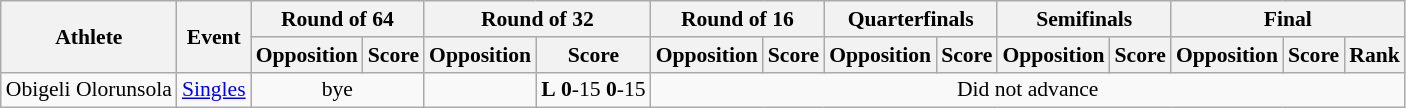<table class=wikitable style="font-size:90%">
<tr>
<th rowspan="2">Athlete</th>
<th rowspan="2">Event</th>
<th colspan="2">Round of 64</th>
<th colspan="2">Round of 32</th>
<th colspan="2">Round of 16</th>
<th colspan="2">Quarterfinals</th>
<th colspan="2">Semifinals</th>
<th colspan="3">Final</th>
</tr>
<tr>
<th>Opposition</th>
<th>Score</th>
<th>Opposition</th>
<th>Score</th>
<th>Opposition</th>
<th>Score</th>
<th>Opposition</th>
<th>Score</th>
<th>Opposition</th>
<th>Score</th>
<th>Opposition</th>
<th>Score</th>
<th>Rank</th>
</tr>
<tr>
<td>Obigeli Olorunsola</td>
<td><a href='#'>Singles</a></td>
<td align=center colspan=2>bye</td>
<td align=center></td>
<td align=center><strong>L</strong> <strong>0</strong>-15 <strong>0</strong>-15</td>
<td align=center colspan=9>Did not advance</td>
</tr>
</table>
